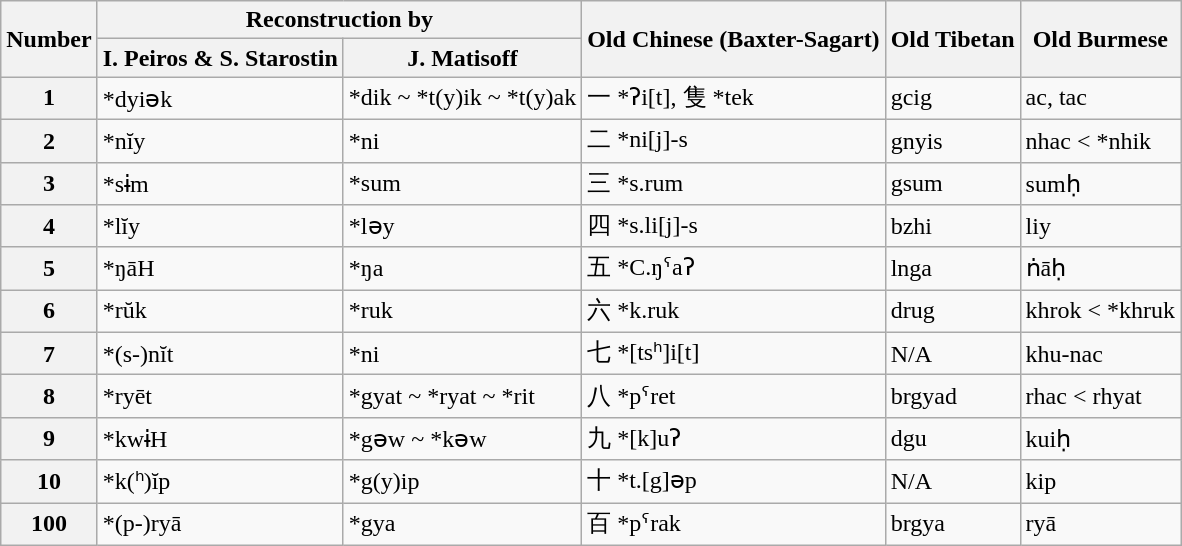<table class="wikitable">
<tr>
<th rowspan=2>Number</th>
<th colspan=2>Reconstruction by</th>
<th rowspan=2>Old Chinese (Baxter-Sagart)</th>
<th rowspan=2>Old Tibetan</th>
<th rowspan=2>Old Burmese</th>
</tr>
<tr>
<th>I. Peiros & S. Starostin</th>
<th>J. Matisoff</th>
</tr>
<tr>
<th>1</th>
<td>*dyiǝk</td>
<td>*dik ~ *t(y)ik ~ *t(y)ak</td>
<td>一 *ʔi[t], 隻 *tek</td>
<td>gcig</td>
<td>ac, tac</td>
</tr>
<tr>
<th>2</th>
<td>*nĭy</td>
<td>*ni</td>
<td>二 *ni[j]-s</td>
<td>gnyis</td>
<td>nhac < *nhik</td>
</tr>
<tr>
<th>3</th>
<td>*sɨm</td>
<td>*sum</td>
<td>三 *s.rum</td>
<td>gsum</td>
<td>sumḥ</td>
</tr>
<tr>
<th>4</th>
<td>*lĭy</td>
<td>*lǝy</td>
<td>四 *s.li[j]-s</td>
<td>bzhi</td>
<td>liy</td>
</tr>
<tr>
<th>5</th>
<td>*ŋāH</td>
<td>*ŋa</td>
<td>五 *C.ŋˤaʔ</td>
<td>lnga</td>
<td>ṅāḥ</td>
</tr>
<tr>
<th>6</th>
<td>*rŭk</td>
<td>*ruk</td>
<td>六 *k.ruk</td>
<td>drug</td>
<td>khrok < *khruk</td>
</tr>
<tr>
<th>7</th>
<td>*(s-)nĭt</td>
<td>*ni</td>
<td>七 *[tsʰ]i[t]</td>
<td>N/A</td>
<td>khu-nac</td>
</tr>
<tr>
<th>8</th>
<td>*ryēt</td>
<td>*gyat ~ *ryat ~ *rit</td>
<td>八 *pˤret</td>
<td>brgyad</td>
<td>rhac < rhyat</td>
</tr>
<tr>
<th>9</th>
<td>*kwɨH</td>
<td>*gǝw ~ *kǝw</td>
<td>九 *[k]uʔ</td>
<td>dgu</td>
<td>kuiḥ</td>
</tr>
<tr>
<th>10</th>
<td>*k(ʰ)ĭp</td>
<td>*g(y)ip</td>
<td>十 *t.[g]әp</td>
<td>N/A</td>
<td>kip</td>
</tr>
<tr>
<th>100</th>
<td>*(p-)ryā</td>
<td>*gya</td>
<td>百 *pˤrak</td>
<td>brgya</td>
<td>ryā</td>
</tr>
</table>
